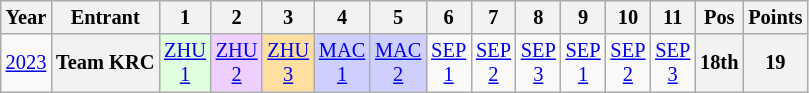<table class="wikitable" style="text-align:center; font-size:85%">
<tr>
<th>Year</th>
<th>Entrant</th>
<th>1</th>
<th>2</th>
<th>3</th>
<th>4</th>
<th>5</th>
<th>6</th>
<th>7</th>
<th>8</th>
<th>9</th>
<th>10</th>
<th>11</th>
<th>Pos</th>
<th>Points</th>
</tr>
<tr>
<td><a href='#'>2023</a></td>
<th nowrap>Team KRC</th>
<td style="background:#DFFFDF"><a href='#'>ZHU<br>1</a><br></td>
<td style="background:#EFCFFF"><a href='#'>ZHU<br>2</a><br></td>
<td style="background:#FFDF9F"><a href='#'>ZHU<br>3</a><br></td>
<td style="background:#CFCFFF;"><a href='#'>MAC<br>1</a><br></td>
<td style="background:#CFCFFF;"><a href='#'>MAC<br>2</a><br></td>
<td><a href='#'>SEP<br>1</a></td>
<td><a href='#'>SEP<br>2</a></td>
<td><a href='#'>SEP<br>3</a></td>
<td><a href='#'>SEP<br>1</a></td>
<td><a href='#'>SEP<br>2</a></td>
<td><a href='#'>SEP<br>3</a></td>
<th>18th</th>
<th>19</th>
</tr>
</table>
